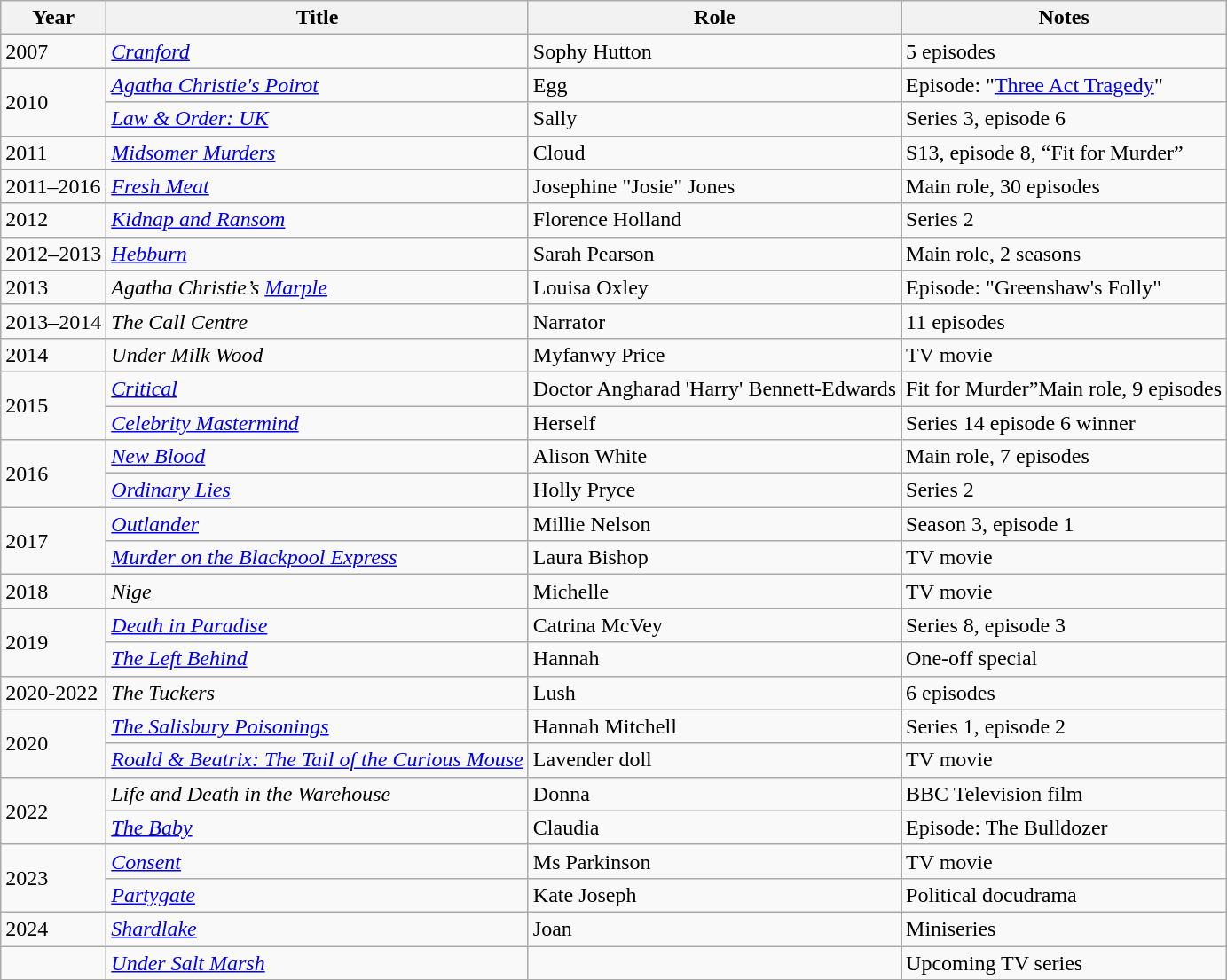<table class="wikitable sortable">
<tr>
<th>Year</th>
<th>Title</th>
<th>Role</th>
<th class="unsortable">Notes</th>
</tr>
<tr>
<td>2007</td>
<td><em><a href='#'>Cranford</a></em></td>
<td>Sophy Hutton</td>
<td>5 episodes</td>
</tr>
<tr>
<td rowspan=2>2010</td>
<td><em><a href='#'>Agatha Christie's Poirot</a></em></td>
<td>Egg</td>
<td>Episode: "<a href='#'>Three Act Tragedy</a>"</td>
</tr>
<tr>
<td><em><a href='#'>Law & Order: UK</a></em></td>
<td>Sally</td>
<td>Series 3, episode 6</td>
</tr>
<tr>
<td>2011</td>
<td><em><a href='#'>Midsomer Murders</a></em></td>
<td>Cloud</td>
<td>S13, episode 8, “Fit for Murder”</td>
</tr>
<tr>
<td>2011–2016</td>
<td><em><a href='#'>Fresh Meat</a></em></td>
<td>Josephine "Josie" Jones</td>
<td>Main role, 30 episodes</td>
</tr>
<tr>
<td>2012</td>
<td><em><a href='#'>Kidnap and Ransom</a></em></td>
<td>Florence Holland</td>
<td>Series 2</td>
</tr>
<tr>
<td>2012–2013</td>
<td><em><a href='#'>Hebburn</a></em></td>
<td>Sarah Pearson</td>
<td>Main role, 2 seasons</td>
</tr>
<tr>
<td>2013</td>
<td><em>Agatha Christie’s <a href='#'>Marple</a></em></td>
<td>Louisa Oxley</td>
<td>Episode: "Greenshaw's Folly"</td>
</tr>
<tr>
<td>2013–2014</td>
<td><em>The Call Centre</em></td>
<td>Narrator</td>
<td>11 episodes</td>
</tr>
<tr>
<td>2014</td>
<td><em>Under Milk Wood</em></td>
<td>Myfanwy Price</td>
<td>TV movie</td>
</tr>
<tr>
<td rowspan="2">2015</td>
<td><em><a href='#'>Critical</a></em></td>
<td>Doctor Angharad 'Harry' Bennett-Edwards</td>
<td>Fit for Murder”Main role, 9 episodes</td>
</tr>
<tr>
<td><em><a href='#'>Celebrity Mastermind</a></em></td>
<td>Herself</td>
<td>Series 14 episode 6 winner</td>
</tr>
<tr>
<td rowspan="2">2016</td>
<td><em><a href='#'>New Blood</a></em></td>
<td>Alison White</td>
<td>Main role, 7 episodes</td>
</tr>
<tr>
<td><em><a href='#'>Ordinary Lies</a></em></td>
<td>Holly Pryce</td>
<td>Series 2</td>
</tr>
<tr>
<td rowspan="2">2017</td>
<td><em><a href='#'>Outlander</a></em></td>
<td>Millie Nelson</td>
<td>Season 3, episode 1</td>
</tr>
<tr>
<td><em><a href='#'>Murder on the Blackpool Express</a></em></td>
<td>Laura Bishop</td>
<td>TV movie</td>
</tr>
<tr>
<td>2018</td>
<td><em>Nige</em></td>
<td>Michelle</td>
<td>TV movie</td>
</tr>
<tr>
<td rowspan="2">2019</td>
<td><em><a href='#'>Death in Paradise</a></em></td>
<td>Catrina McVey</td>
<td>Series 8, episode 3</td>
</tr>
<tr>
<td><em><a href='#'>The Left Behind</a></em></td>
<td>Hannah</td>
<td>One-off special</td>
</tr>
<tr>
<td>2020-2022</td>
<td><em>The Tuckers</em></td>
<td>Lush</td>
<td>6 episodes</td>
</tr>
<tr>
<td rowspan="2">2020</td>
<td><em><a href='#'>The Salisbury Poisonings</a></em></td>
<td>Hannah Mitchell</td>
<td>Series 1, episode 2</td>
</tr>
<tr>
<td><em><a href='#'>Roald & Beatrix: The Tail of the Curious Mouse</a></em></td>
<td>Lavender doll</td>
<td>TV movie</td>
</tr>
<tr>
<td rowspan="2">2022</td>
<td><em>Life and Death in the Warehouse</em></td>
<td>Donna</td>
<td>BBC Television film</td>
</tr>
<tr>
<td><em><a href='#'>The Baby</a></em></td>
<td>Claudia</td>
<td>Episode: The Bulldozer</td>
</tr>
<tr>
<td rowspan="2">2023</td>
<td><em><a href='#'>Consent</a></em></td>
<td>Ms Parkinson</td>
<td>TV movie</td>
</tr>
<tr>
<td><em><a href='#'>Partygate</a></em></td>
<td>Kate Joseph</td>
<td>Political docudrama</td>
</tr>
<tr>
<td>2024</td>
<td><em><a href='#'> Shardlake</a></em></td>
<td>Joan</td>
<td>Miniseries</td>
</tr>
<tr>
<td></td>
<td><em><a href='#'>Under Salt Marsh</a></em></td>
<td></td>
<td>Upcoming TV series</td>
</tr>
</table>
